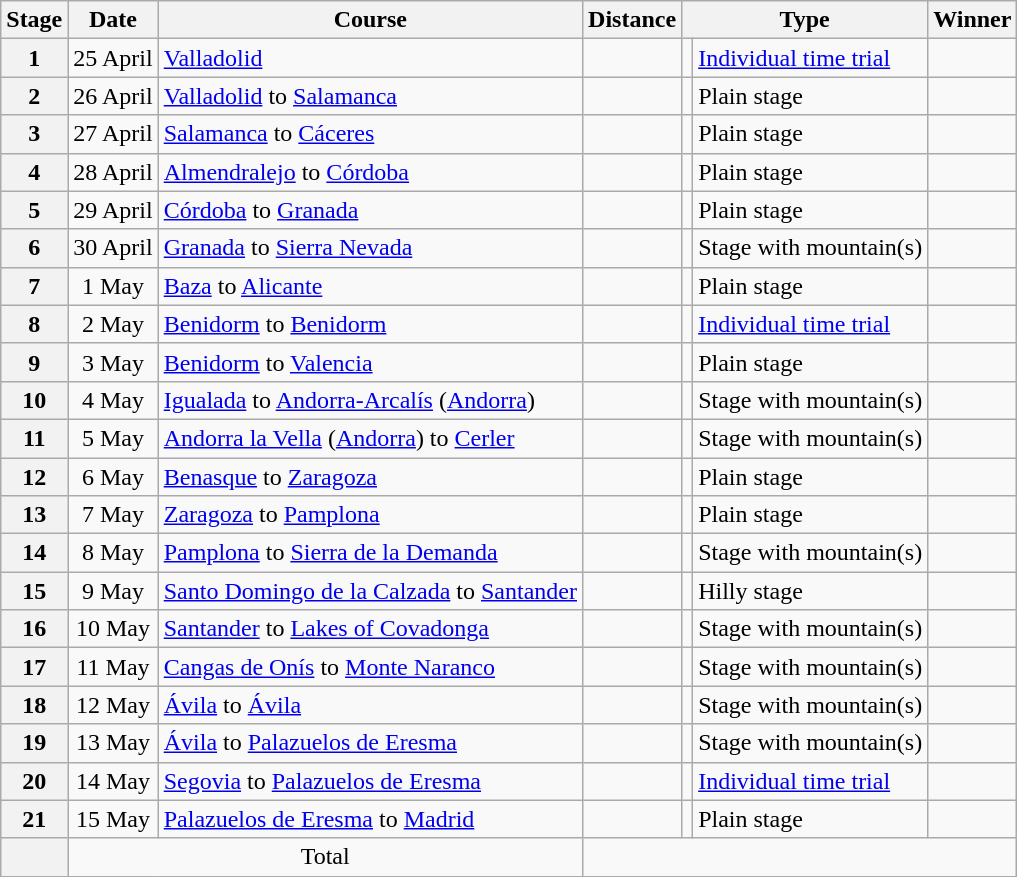<table class="wikitable">
<tr>
<th>Stage</th>
<th>Date</th>
<th>Course</th>
<th>Distance</th>
<th colspan="2">Type</th>
<th>Winner</th>
</tr>
<tr>
<th style="text-align:center">1</th>
<td style="text-align:center;">25 April</td>
<td><a href='#'>Valladolid</a></td>
<td style="text-align:center;"></td>
<td style="text-align:center;"></td>
<td><a href='#'>Individual time trial</a></td>
<td></td>
</tr>
<tr>
<th style="text-align:center">2</th>
<td style="text-align:center;">26 April</td>
<td><a href='#'>Valladolid</a> to <a href='#'>Salamanca</a></td>
<td style="text-align:center;"></td>
<td style="text-align:center;"></td>
<td>Plain stage</td>
<td></td>
</tr>
<tr>
<th style="text-align:center">3</th>
<td style="text-align:center;">27 April</td>
<td><a href='#'>Salamanca</a> to <a href='#'>Cáceres</a></td>
<td style="text-align:center;"></td>
<td style="text-align:center;"></td>
<td>Plain stage</td>
<td></td>
</tr>
<tr>
<th style="text-align:center">4</th>
<td style="text-align:center;">28 April</td>
<td><a href='#'>Almendralejo</a> to <a href='#'>Córdoba</a></td>
<td style="text-align:center;"></td>
<td style="text-align:center;"></td>
<td>Plain stage</td>
<td></td>
</tr>
<tr>
<th style="text-align:center">5</th>
<td style="text-align:center;">29 April</td>
<td><a href='#'>Córdoba</a> to <a href='#'>Granada</a></td>
<td style="text-align:center;"></td>
<td style="text-align:center;"></td>
<td>Plain stage</td>
<td></td>
</tr>
<tr>
<th style="text-align:center">6</th>
<td style="text-align:center;">30 April</td>
<td><a href='#'>Granada</a> to <a href='#'>Sierra Nevada</a></td>
<td style="text-align:center;"></td>
<td style="text-align:center;"></td>
<td>Stage with mountain(s)</td>
<td></td>
</tr>
<tr>
<th style="text-align:center">7</th>
<td style="text-align:center;">1 May</td>
<td><a href='#'>Baza</a> to <a href='#'>Alicante</a></td>
<td style="text-align:center;"></td>
<td style="text-align:center;"></td>
<td>Plain stage</td>
<td></td>
</tr>
<tr>
<th style="text-align:center">8</th>
<td style="text-align:center;">2 May</td>
<td><a href='#'>Benidorm</a> to <a href='#'>Benidorm</a></td>
<td style="text-align:center;"></td>
<td style="text-align:center;"></td>
<td><a href='#'>Individual time trial</a></td>
<td></td>
</tr>
<tr>
<th style="text-align:center">9</th>
<td style="text-align:center;">3 May</td>
<td><a href='#'>Benidorm</a> to <a href='#'>Valencia</a></td>
<td style="text-align:center;"></td>
<td style="text-align:center;"></td>
<td>Plain stage</td>
<td></td>
</tr>
<tr>
<th style="text-align:center">10</th>
<td style="text-align:center;">4 May</td>
<td><a href='#'>Igualada</a> to <a href='#'>Andorra-Arcalís</a> (<a href='#'>Andorra</a>)</td>
<td style="text-align:center;"></td>
<td style="text-align:center;"></td>
<td>Stage with mountain(s)</td>
<td></td>
</tr>
<tr>
<th style="text-align:center">11</th>
<td style="text-align:center;">5 May</td>
<td><a href='#'>Andorra la Vella</a> (<a href='#'>Andorra</a>) to <a href='#'>Cerler</a></td>
<td style="text-align:center;"></td>
<td style="text-align:center;"></td>
<td>Stage with mountain(s)</td>
<td></td>
</tr>
<tr>
<th style="text-align:center">12</th>
<td style="text-align:center;">6 May</td>
<td><a href='#'>Benasque</a> to <a href='#'>Zaragoza</a></td>
<td style="text-align:center;"></td>
<td style="text-align:center;"></td>
<td>Plain stage</td>
<td></td>
</tr>
<tr>
<th style="text-align:center">13</th>
<td style="text-align:center;">7 May</td>
<td><a href='#'>Zaragoza</a> to <a href='#'>Pamplona</a></td>
<td style="text-align:center;"></td>
<td style="text-align:center;"></td>
<td>Plain stage</td>
<td></td>
</tr>
<tr>
<th style="text-align:center">14</th>
<td style="text-align:center;">8 May</td>
<td><a href='#'>Pamplona</a> to <a href='#'>Sierra de la Demanda</a></td>
<td style="text-align:center;"></td>
<td style="text-align:center;"></td>
<td>Stage with mountain(s)</td>
<td></td>
</tr>
<tr>
<th style="text-align:center">15</th>
<td style="text-align:center;">9 May</td>
<td><a href='#'>Santo Domingo de la Calzada</a> to <a href='#'>Santander</a></td>
<td style="text-align:center;"></td>
<td style="text-align:center;"></td>
<td>Hilly stage</td>
<td></td>
</tr>
<tr>
<th style="text-align:center">16</th>
<td style="text-align:center;">10 May</td>
<td><a href='#'>Santander</a> to <a href='#'>Lakes of Covadonga</a></td>
<td style="text-align:center;"></td>
<td style="text-align:center;"></td>
<td>Stage with mountain(s)</td>
<td></td>
</tr>
<tr>
<th style="text-align:center">17</th>
<td style="text-align:center;">11 May</td>
<td><a href='#'>Cangas de Onís</a> to <a href='#'>Monte Naranco</a></td>
<td style="text-align:center;"></td>
<td style="text-align:center;"></td>
<td>Stage with mountain(s)</td>
<td></td>
</tr>
<tr>
<th style="text-align:center">18</th>
<td style="text-align:center;">12 May</td>
<td><a href='#'>Ávila</a> to <a href='#'>Ávila</a></td>
<td style="text-align:center;"></td>
<td style="text-align:center;"></td>
<td>Stage with mountain(s)</td>
<td></td>
</tr>
<tr>
<th style="text-align:center">19</th>
<td style="text-align:center;">13 May</td>
<td><a href='#'>Ávila</a> to <a href='#'>Palazuelos de Eresma</a></td>
<td style="text-align:center;"></td>
<td style="text-align:center;"></td>
<td>Stage with mountain(s)</td>
<td></td>
</tr>
<tr>
<th style="text-align:center">20</th>
<td style="text-align:center;">14 May</td>
<td><a href='#'>Segovia</a> to <a href='#'>Palazuelos de Eresma</a></td>
<td style="text-align:center;"></td>
<td style="text-align:center;"></td>
<td><a href='#'>Individual time trial</a></td>
<td></td>
</tr>
<tr>
<th style="text-align:center">21</th>
<td style="text-align:center;">15 May</td>
<td><a href='#'>Palazuelos de Eresma</a> to <a href='#'>Madrid</a></td>
<td style="text-align:center;"></td>
<td style="text-align:center;"></td>
<td>Plain stage</td>
<td></td>
</tr>
<tr>
<th></th>
<td colspan="2" style="text-align:center;">Total</td>
<td colspan="5" style="text-align:center;"></td>
</tr>
</table>
